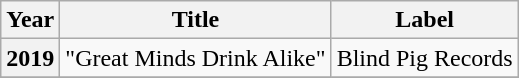<table class="sortable wikitable">
<tr>
<th>Year</th>
<th>Title</th>
<th>Label</th>
</tr>
<tr>
<th>2019</th>
<td>"Great Minds Drink Alike"</td>
<td>Blind Pig Records</td>
</tr>
<tr>
</tr>
</table>
